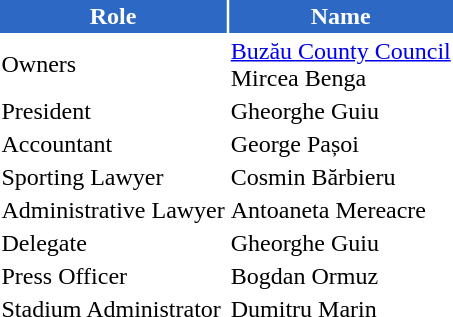<table class="toccolours">
<tr>
<th style="background:#2D68C4;color:#FFFFFF;border:1px solid #2D68C4;">Role</th>
<th style="background:#2D68C4;color:#FFFFFF;border:1px solid #2D68C4;">Name</th>
</tr>
<tr>
<td>Owners</td>
<td> <a href='#'>Buzău County Council</a> <br>  Mircea Benga</td>
</tr>
<tr>
<td>President</td>
<td> Gheorghe Guiu</td>
</tr>
<tr>
<td>Accountant</td>
<td> George Pașoi</td>
</tr>
<tr>
<td>Sporting Lawyer</td>
<td> Cosmin Bărbieru</td>
</tr>
<tr>
<td>Administrative Lawyer</td>
<td> Antoaneta Mereacre</td>
</tr>
<tr>
<td>Delegate</td>
<td> Gheorghe Guiu</td>
</tr>
<tr>
<td>Press Officer</td>
<td> Bogdan Ormuz</td>
</tr>
<tr>
<td>Stadium Administrator</td>
<td> Dumitru Marin</td>
</tr>
</table>
